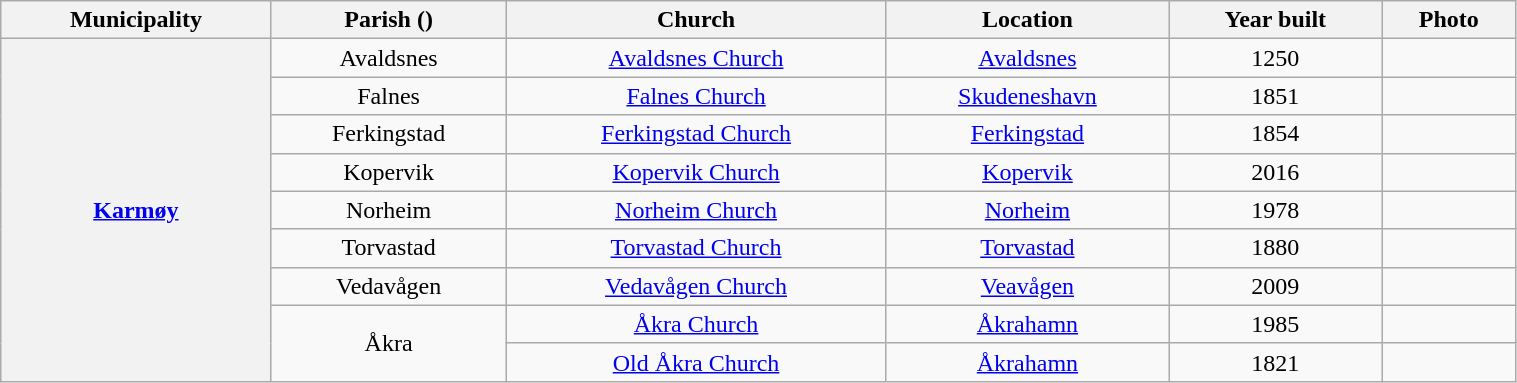<table class="wikitable" style="text-align: center; width: 80%;">
<tr>
<th>Municipality</th>
<th>Parish ()</th>
<th>Church</th>
<th>Location</th>
<th>Year built</th>
<th>Photo</th>
</tr>
<tr>
<th rowspan="9"><a href='#'>Karmøy</a></th>
<td rowspan="1">Avaldsnes</td>
<td><a href='#'>Avaldsnes Church</a></td>
<td><a href='#'>Avaldsnes</a></td>
<td>1250</td>
<td></td>
</tr>
<tr>
<td rowspan="1">Falnes</td>
<td><a href='#'>Falnes Church</a></td>
<td><a href='#'>Skudeneshavn</a></td>
<td>1851</td>
<td></td>
</tr>
<tr>
<td rowspan="1">Ferkingstad</td>
<td><a href='#'>Ferkingstad Church</a></td>
<td><a href='#'>Ferkingstad</a></td>
<td>1854</td>
<td></td>
</tr>
<tr>
<td rowspan="1">Kopervik</td>
<td><a href='#'>Kopervik Church</a></td>
<td><a href='#'>Kopervik</a></td>
<td>2016</td>
<td></td>
</tr>
<tr>
<td rowspan="1">Norheim</td>
<td><a href='#'>Norheim Church</a></td>
<td><a href='#'>Norheim</a></td>
<td>1978</td>
<td></td>
</tr>
<tr>
<td rowspan="1">Torvastad</td>
<td><a href='#'>Torvastad Church</a></td>
<td><a href='#'>Torvastad</a></td>
<td>1880</td>
<td></td>
</tr>
<tr>
<td rowspan="1">Vedavågen</td>
<td><a href='#'>Vedavågen Church</a></td>
<td><a href='#'>Veavågen</a></td>
<td>2009</td>
<td></td>
</tr>
<tr>
<td rowspan="2">Åkra</td>
<td><a href='#'>Åkra Church</a></td>
<td><a href='#'>Åkrahamn</a></td>
<td>1985</td>
<td></td>
</tr>
<tr>
<td><a href='#'>Old Åkra Church</a></td>
<td><a href='#'>Åkrahamn</a></td>
<td>1821</td>
<td></td>
</tr>
</table>
